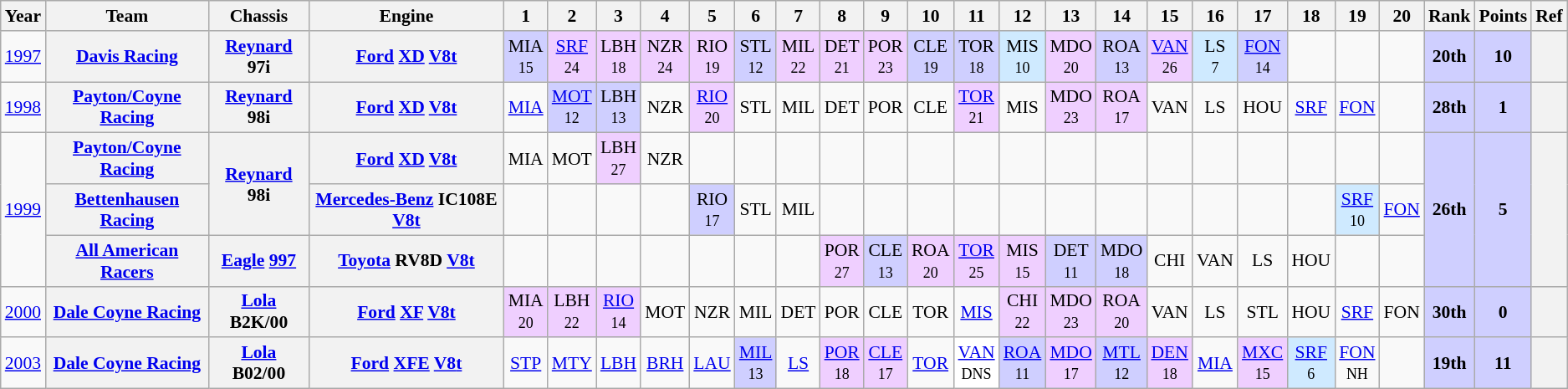<table class="wikitable" style="text-align:center; font-size:90%">
<tr>
<th>Year</th>
<th>Team</th>
<th>Chassis</th>
<th>Engine</th>
<th>1</th>
<th>2</th>
<th>3</th>
<th>4</th>
<th>5</th>
<th>6</th>
<th>7</th>
<th>8</th>
<th>9</th>
<th>10</th>
<th>11</th>
<th>12</th>
<th>13</th>
<th>14</th>
<th>15</th>
<th>16</th>
<th>17</th>
<th>18</th>
<th>19</th>
<th>20</th>
<th>Rank</th>
<th>Points</th>
<th>Ref</th>
</tr>
<tr>
<td><a href='#'>1997</a></td>
<th><a href='#'>Davis Racing</a></th>
<th><a href='#'>Reynard</a> 97i</th>
<th><a href='#'>Ford</a> <a href='#'>XD</a> <a href='#'>V8</a><a href='#'>t</a></th>
<td style="background:#CFCFFF;">MIA<br><small>15</small></td>
<td style="background:#EFCFFF;"><a href='#'>SRF</a><br><small>24</small></td>
<td style="background:#EFCFFF;">LBH<br><small>18</small></td>
<td style="background:#EFCFFF;">NZR<br><small>24</small></td>
<td style="background:#EFCFFF;">RIO<br><small>19</small></td>
<td style="background:#CFCFFF;">STL<br><small>12</small></td>
<td style="background:#EFCFFF;">MIL<br><small>22</small></td>
<td style="background:#EFCFFF;">DET<br><small>21</small></td>
<td style="background:#EFCFFF;">POR<br><small>23</small></td>
<td style="background:#CFCFFF;">CLE<br><small>19</small></td>
<td style="background:#CFCFFF;">TOR<br><small>18</small></td>
<td style="background:#CFEAFF;">MIS<br><small>10</small></td>
<td style="background:#EFCFFF;">MDO<br><small>20</small></td>
<td style="background:#CFCFFF;">ROA<br><small>13</small></td>
<td style="background:#EFCFFF;"><a href='#'>VAN</a><br><small>26</small></td>
<td style="background:#CFEAFF;">LS<br><small>7</small></td>
<td style="background:#CFCFFF;"><a href='#'>FON</a><br><small>14</small></td>
<td></td>
<td></td>
<td></td>
<td style="background:#CFCFFF;"><strong>20th</strong></td>
<td style="background:#CFCFFF;"><strong>10</strong></td>
<th></th>
</tr>
<tr>
<td><a href='#'>1998</a></td>
<th><a href='#'>Payton/Coyne Racing</a></th>
<th><a href='#'>Reynard</a> 98i</th>
<th><a href='#'>Ford</a> <a href='#'>XD</a> <a href='#'>V8</a><a href='#'>t</a></th>
<td><a href='#'>MIA</a></td>
<td style="background:#CFCFFF;"><a href='#'>MOT</a><br><small>12</small></td>
<td style="background:#CFCFFF;">LBH<br><small>13</small></td>
<td>NZR</td>
<td style="background:#EFCFFF;"><a href='#'>RIO</a><br><small>20</small></td>
<td>STL</td>
<td>MIL</td>
<td>DET</td>
<td>POR</td>
<td>CLE</td>
<td style="background:#EFCFFF;"><a href='#'>TOR</a><br><small>21</small></td>
<td>MIS</td>
<td style="background:#EFCFFF;">MDO<br><small>23</small></td>
<td style="background:#EFCFFF;">ROA<br><small>17</small></td>
<td>VAN</td>
<td>LS</td>
<td>HOU</td>
<td><a href='#'>SRF</a></td>
<td><a href='#'>FON</a></td>
<td></td>
<td style="background:#CFCFFF;"><strong>28th</strong></td>
<td style="background:#CFCFFF;"><strong>1</strong></td>
<th></th>
</tr>
<tr>
<td rowspan=3><a href='#'>1999</a></td>
<th><a href='#'>Payton/Coyne Racing</a></th>
<th rowspan=2><a href='#'>Reynard</a> 98i</th>
<th><a href='#'>Ford</a> <a href='#'>XD</a> <a href='#'>V8</a><a href='#'>t</a></th>
<td>MIA</td>
<td>MOT</td>
<td style="background:#EFCFFF;">LBH<br><small>27</small></td>
<td>NZR</td>
<td></td>
<td></td>
<td></td>
<td></td>
<td></td>
<td></td>
<td></td>
<td></td>
<td></td>
<td></td>
<td></td>
<td></td>
<td></td>
<td></td>
<td></td>
<td></td>
<td rowspan=3 style="background:#CFCFFF;"><strong>26th</strong></td>
<td rowspan=3 style="background:#CFCFFF;"><strong>5</strong></td>
<th rowspan=3></th>
</tr>
<tr>
<th><a href='#'>Bettenhausen Racing</a></th>
<th><a href='#'>Mercedes-Benz</a> IC108E <a href='#'>V8</a><a href='#'>t</a></th>
<td></td>
<td></td>
<td></td>
<td></td>
<td style="background:#CFCFFF;">RIO<br><small>17</small></td>
<td>STL</td>
<td>MIL</td>
<td></td>
<td></td>
<td></td>
<td></td>
<td></td>
<td></td>
<td></td>
<td></td>
<td></td>
<td></td>
<td></td>
<td style="background:#CFEAFF;"><a href='#'>SRF</a><br><small>10</small></td>
<td><a href='#'>FON</a></td>
</tr>
<tr>
<th><a href='#'>All American Racers</a></th>
<th><a href='#'>Eagle</a> <a href='#'>997</a></th>
<th><a href='#'>Toyota</a> RV8D <a href='#'>V8</a><a href='#'>t</a></th>
<td></td>
<td></td>
<td></td>
<td></td>
<td></td>
<td></td>
<td></td>
<td style="background:#EFCFFF;">POR<br><small>27</small></td>
<td style="background:#CFCFFF;">CLE<br><small>13</small></td>
<td style="background:#EFCFFF;">ROA<br><small>20</small></td>
<td style="background:#EFCFFF;"><a href='#'>TOR</a><br><small>25</small></td>
<td style="background:#EFCFFF;">MIS<br><small>15</small></td>
<td style="background:#CFCFFF;">DET<br><small>11</small></td>
<td style="background:#CFCFFF;">MDO<br><small>18</small></td>
<td>CHI</td>
<td>VAN</td>
<td>LS</td>
<td>HOU</td>
<td></td>
<td></td>
</tr>
<tr>
<td><a href='#'>2000</a></td>
<th><a href='#'>Dale Coyne Racing</a></th>
<th><a href='#'>Lola</a> B2K/00</th>
<th><a href='#'>Ford</a> <a href='#'>XF</a> <a href='#'>V8</a><a href='#'>t</a></th>
<td style="background:#EFCFFF;">MIA<br><small>20</small></td>
<td style="background:#EFCFFF;">LBH<br><small>22</small></td>
<td style="background:#EFCFFF;"><a href='#'>RIO</a><br><small>14</small></td>
<td>MOT</td>
<td>NZR</td>
<td>MIL</td>
<td>DET</td>
<td>POR</td>
<td>CLE</td>
<td>TOR</td>
<td><a href='#'>MIS</a></td>
<td style="background:#EFCFFF;">CHI<br><small>22</small></td>
<td style="background:#EFCFFF;">MDO<br><small>23</small></td>
<td style="background:#EFCFFF;">ROA<br><small>20</small></td>
<td>VAN</td>
<td>LS</td>
<td>STL</td>
<td>HOU</td>
<td><a href='#'>SRF</a></td>
<td>FON</td>
<td style="background:#CFCFFF;"><strong>30th</strong></td>
<td style="background:#CFCFFF;"><strong>0</strong></td>
<th></th>
</tr>
<tr>
<td><a href='#'>2003</a></td>
<th><a href='#'>Dale Coyne Racing</a></th>
<th><a href='#'>Lola</a> B02/00</th>
<th><a href='#'>Ford</a> <a href='#'>XFE</a> <a href='#'>V8</a><a href='#'>t</a></th>
<td><a href='#'>STP</a></td>
<td><a href='#'>MTY</a></td>
<td><a href='#'>LBH</a></td>
<td><a href='#'>BRH</a></td>
<td><a href='#'>LAU</a></td>
<td style="background:#CFCFFF;"><a href='#'>MIL</a><br><small>13</small></td>
<td><a href='#'>LS</a></td>
<td style="background:#EFCFFF;"><a href='#'>POR</a><br><small>18</small></td>
<td style="background:#EFCFFF;"><a href='#'>CLE</a><br><small>17</small></td>
<td><a href='#'>TOR</a></td>
<td style="background:#FFFFFF;"><a href='#'>VAN</a><br><small>DNS</small></td>
<td style="background:#CFCFFF;"><a href='#'>ROA</a><br><small>11</small></td>
<td style="background:#EFCFFF;"><a href='#'>MDO</a><br><small>17</small></td>
<td style="background:#CFCFFF;"><a href='#'>MTL</a><br><small>12</small></td>
<td style="background:#EFCFFF;"><a href='#'>DEN</a><br><small>18</small></td>
<td><a href='#'>MIA</a></td>
<td style="background:#EFCFFF;"><a href='#'>MXC</a><br><small>15</small></td>
<td style="background:#CFEAFF;"><a href='#'>SRF</a><br><small>6</small></td>
<td><a href='#'>FON</a><br><small>NH</small></td>
<td></td>
<td style="background:#CFCFFF;"><strong>19th</strong></td>
<td style="background:#CFCFFF;"><strong>11</strong></td>
<th></th>
</tr>
</table>
